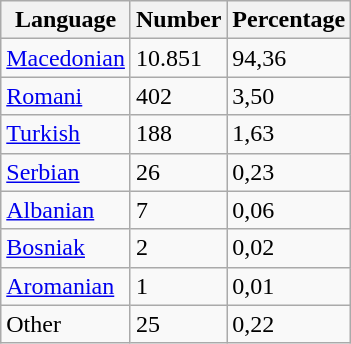<table class="wikitable">
<tr>
<th>Language</th>
<th>Number</th>
<th>Percentage</th>
</tr>
<tr>
<td><a href='#'>Macedonian</a></td>
<td>10.851</td>
<td>94,36</td>
</tr>
<tr>
<td><a href='#'>Romani</a></td>
<td>402</td>
<td>3,50</td>
</tr>
<tr>
<td><a href='#'>Turkish</a></td>
<td>188</td>
<td>1,63</td>
</tr>
<tr>
<td><a href='#'>Serbian</a></td>
<td>26</td>
<td>0,23</td>
</tr>
<tr>
<td><a href='#'>Albanian</a></td>
<td>7</td>
<td>0,06</td>
</tr>
<tr>
<td><a href='#'>Bosniak</a></td>
<td>2</td>
<td>0,02</td>
</tr>
<tr>
<td><a href='#'>Aromanian</a></td>
<td>1</td>
<td>0,01</td>
</tr>
<tr>
<td>Other</td>
<td>25</td>
<td>0,22</td>
</tr>
</table>
